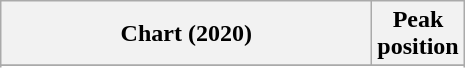<table class="wikitable plainrowheaders">
<tr>
<th style="width:15em;">Chart (2020)</th>
<th>Peak<br>position</th>
</tr>
<tr>
</tr>
<tr>
</tr>
</table>
